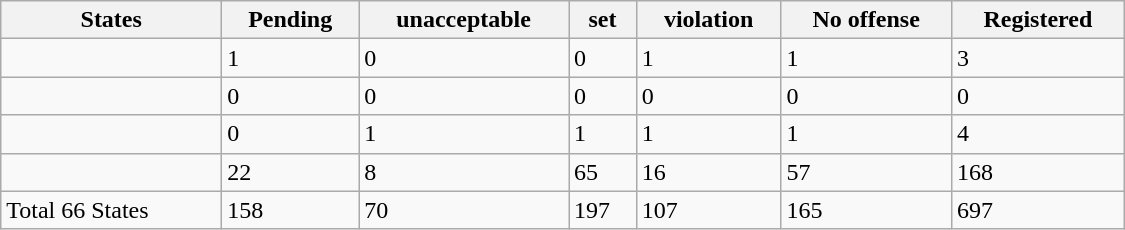<table class="wikitable" style="width:750px;">
<tr>
<th>States</th>
<th>Pending</th>
<th>unacceptable</th>
<th>set</th>
<th>violation</th>
<th>No offense</th>
<th>Registered</th>
</tr>
<tr>
<td></td>
<td>1</td>
<td>0</td>
<td>0</td>
<td>1</td>
<td>1</td>
<td>3</td>
</tr>
<tr>
<td></td>
<td>0</td>
<td>0</td>
<td>0</td>
<td>0</td>
<td>0</td>
<td>0</td>
</tr>
<tr>
<td></td>
<td>0</td>
<td>1</td>
<td>1</td>
<td>1</td>
<td>1</td>
<td>4</td>
</tr>
<tr>
<td></td>
<td>22</td>
<td>8</td>
<td>65</td>
<td>16</td>
<td>57</td>
<td>168</td>
</tr>
<tr>
<td>Total 66 States</td>
<td>158</td>
<td>70</td>
<td>197</td>
<td>107</td>
<td>165</td>
<td>697</td>
</tr>
</table>
